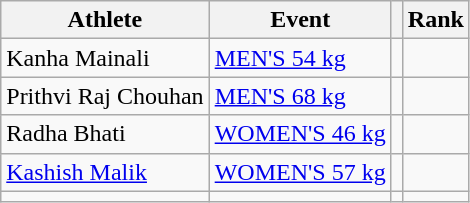<table class="wikitable">
<tr>
<th>Athlete</th>
<th>Event</th>
<th></th>
<th>Rank</th>
</tr>
<tr>
<td>Kanha Mainali</td>
<td><a href='#'>MEN'S 54 kg</a></td>
<td></td>
<td></td>
</tr>
<tr>
<td>Prithvi Raj Chouhan</td>
<td><a href='#'>MEN'S 68 kg</a></td>
<td></td>
<td></td>
</tr>
<tr>
<td>Radha Bhati</td>
<td><a href='#'>WOMEN'S 46 kg</a></td>
<td></td>
<td></td>
</tr>
<tr>
<td><a href='#'>Kashish Malik</a></td>
<td><a href='#'>WOMEN'S 57 kg</a></td>
<td></td>
<td></td>
</tr>
<tr>
<td></td>
<td></td>
<td></td>
<td></td>
</tr>
</table>
